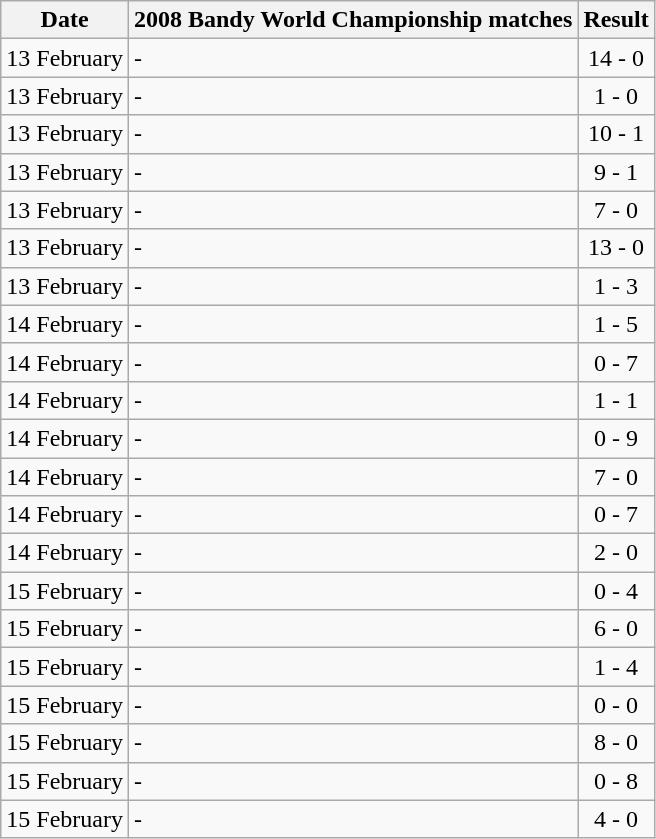<table class="wikitable" style="text-align:center;">
<tr>
<th>Date</th>
<th>2008 Bandy World Championship matches</th>
<th>Result</th>
</tr>
<tr>
<td>13 February</td>
<td align="left"><strong></strong> - </td>
<td>14 - 0</td>
</tr>
<tr>
<td>13 February</td>
<td align="left"><strong></strong> - </td>
<td>1 - 0</td>
</tr>
<tr>
<td>13 February</td>
<td align="left"><strong></strong> - </td>
<td>10 - 1</td>
</tr>
<tr>
<td>13 February</td>
<td align="left"><strong></strong> - </td>
<td>9 - 1</td>
</tr>
<tr>
<td>13 February</td>
<td align="left"><strong></strong> - </td>
<td>7 - 0</td>
</tr>
<tr>
<td>13 February</td>
<td align="left"><strong></strong> - </td>
<td>13 - 0</td>
</tr>
<tr>
<td>13 February</td>
<td align="left">  - <strong></strong></td>
<td>1 - 3</td>
</tr>
<tr>
<td>14 February</td>
<td align="left"> - <strong></strong></td>
<td>1 - 5</td>
</tr>
<tr>
<td>14 February</td>
<td align="left"> - <strong></strong></td>
<td>0 - 7</td>
</tr>
<tr>
<td>14 February</td>
<td align="left">  - </td>
<td>1 - 1</td>
</tr>
<tr>
<td>14 February</td>
<td align="left"> - <strong></strong></td>
<td>0 - 9</td>
</tr>
<tr>
<td>14 February</td>
<td align="left"><strong></strong> - </td>
<td>7 - 0</td>
</tr>
<tr>
<td>14 February</td>
<td align="left"> - <strong></strong></td>
<td>0 - 7</td>
</tr>
<tr>
<td>14 February</td>
<td align="left"><strong></strong> - </td>
<td>2 - 0</td>
</tr>
<tr>
<td>15 February</td>
<td align="left"> - <strong></strong></td>
<td>0 - 4</td>
</tr>
<tr>
<td>15 February</td>
<td align="left"><strong></strong> - </td>
<td>6 - 0</td>
</tr>
<tr>
<td>15 February</td>
<td align="left"><strong></strong> - <strong></strong></td>
<td>1 - 4</td>
</tr>
<tr>
<td>15 February</td>
<td align="left"> - </td>
<td>0 - 0</td>
</tr>
<tr>
<td>15 February</td>
<td align="left"><strong></strong> - </td>
<td>8 - 0</td>
</tr>
<tr>
<td>15 February</td>
<td align="left"> - <strong></strong></td>
<td>0 - 8</td>
</tr>
<tr>
<td>15 February</td>
<td align="left"><strong></strong> - </td>
<td>4 - 0</td>
</tr>
</table>
